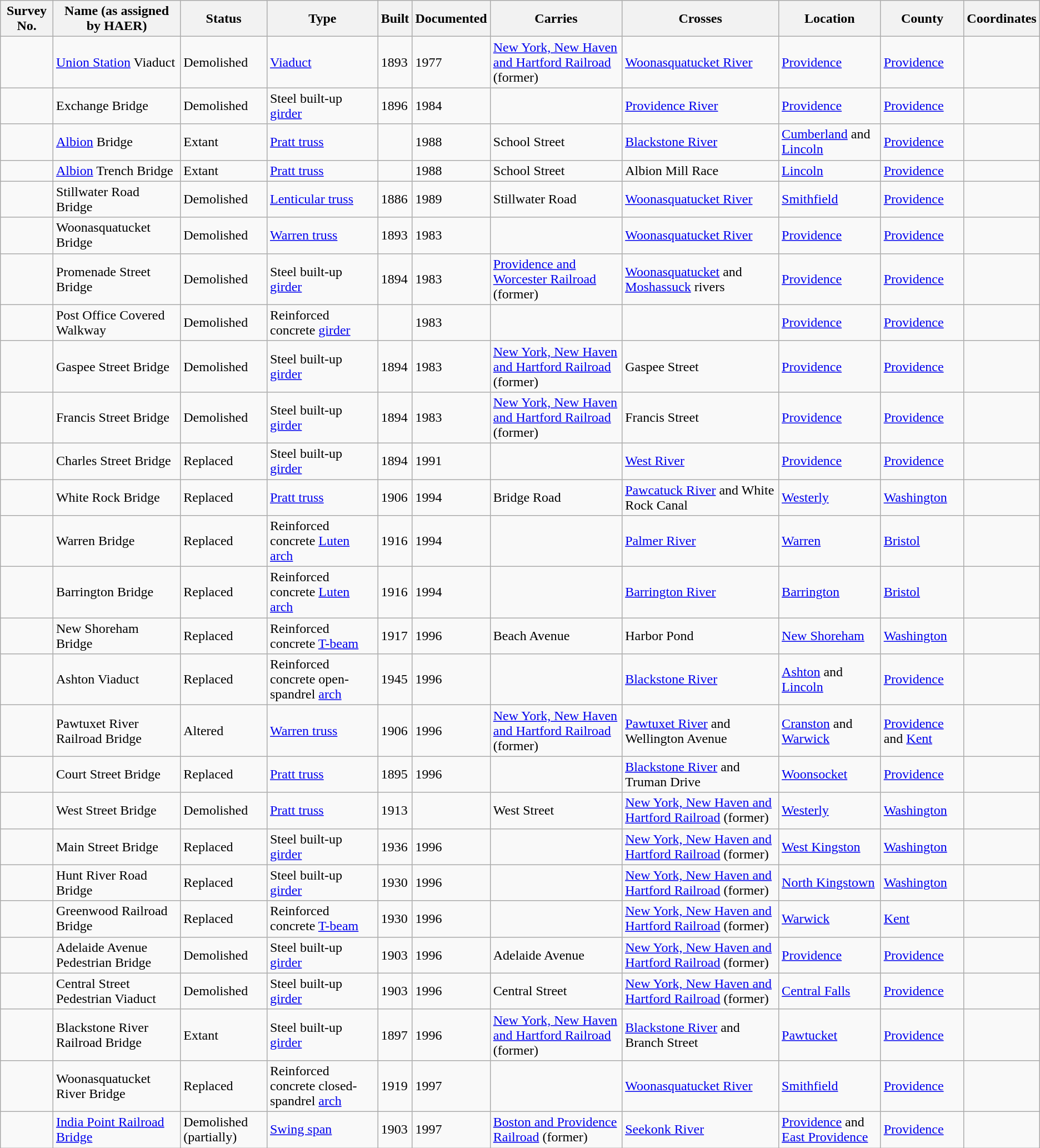<table class="wikitable sortable">
<tr>
<th>Survey No.</th>
<th>Name (as assigned by HAER)</th>
<th>Status</th>
<th>Type</th>
<th>Built</th>
<th>Documented</th>
<th>Carries</th>
<th>Crosses</th>
<th>Location</th>
<th>County</th>
<th>Coordinates</th>
</tr>
<tr>
<td></td>
<td><a href='#'>Union Station</a> Viaduct</td>
<td>Demolished</td>
<td><a href='#'>Viaduct</a></td>
<td>1893</td>
<td>1977</td>
<td><a href='#'>New York, New Haven and Hartford Railroad</a> (former)</td>
<td><a href='#'>Woonasquatucket River</a></td>
<td><a href='#'>Providence</a></td>
<td><a href='#'>Providence</a></td>
<td></td>
</tr>
<tr>
<td></td>
<td>Exchange Bridge</td>
<td>Demolished</td>
<td>Steel built-up <a href='#'>girder</a></td>
<td>1896</td>
<td>1984</td>
<td></td>
<td><a href='#'>Providence River</a></td>
<td><a href='#'>Providence</a></td>
<td><a href='#'>Providence</a></td>
<td></td>
</tr>
<tr>
<td></td>
<td><a href='#'>Albion</a> Bridge</td>
<td>Extant</td>
<td><a href='#'>Pratt truss</a></td>
<td></td>
<td>1988</td>
<td>School Street</td>
<td><a href='#'>Blackstone River</a></td>
<td><a href='#'>Cumberland</a> and <a href='#'>Lincoln</a></td>
<td><a href='#'>Providence</a></td>
<td></td>
</tr>
<tr>
<td></td>
<td><a href='#'>Albion</a> Trench Bridge</td>
<td>Extant</td>
<td><a href='#'>Pratt truss</a></td>
<td></td>
<td>1988</td>
<td>School Street</td>
<td>Albion Mill Race</td>
<td><a href='#'>Lincoln</a></td>
<td><a href='#'>Providence</a></td>
<td></td>
</tr>
<tr>
<td></td>
<td>Stillwater Road Bridge</td>
<td>Demolished</td>
<td><a href='#'>Lenticular truss</a></td>
<td>1886</td>
<td>1989</td>
<td>Stillwater Road</td>
<td><a href='#'>Woonasquatucket River</a></td>
<td><a href='#'>Smithfield</a></td>
<td><a href='#'>Providence</a></td>
<td></td>
</tr>
<tr>
<td></td>
<td>Woonasquatucket Bridge</td>
<td>Demolished</td>
<td><a href='#'>Warren truss</a></td>
<td>1893</td>
<td>1983</td>
<td></td>
<td><a href='#'>Woonasquatucket River</a></td>
<td><a href='#'>Providence</a></td>
<td><a href='#'>Providence</a></td>
<td></td>
</tr>
<tr>
<td></td>
<td>Promenade Street Bridge</td>
<td>Demolished</td>
<td>Steel built-up <a href='#'>girder</a></td>
<td>1894</td>
<td>1983</td>
<td><a href='#'>Providence and Worcester Railroad</a> (former)</td>
<td><a href='#'>Woonasquatucket</a> and <a href='#'>Moshassuck</a> rivers</td>
<td><a href='#'>Providence</a></td>
<td><a href='#'>Providence</a></td>
<td></td>
</tr>
<tr>
<td></td>
<td>Post Office Covered Walkway</td>
<td>Demolished</td>
<td>Reinforced concrete <a href='#'>girder</a></td>
<td></td>
<td>1983</td>
<td></td>
<td></td>
<td><a href='#'>Providence</a></td>
<td><a href='#'>Providence</a></td>
<td></td>
</tr>
<tr>
<td></td>
<td>Gaspee Street Bridge</td>
<td>Demolished</td>
<td>Steel built-up <a href='#'>girder</a></td>
<td>1894</td>
<td>1983</td>
<td><a href='#'>New York, New Haven and Hartford Railroad</a> (former)</td>
<td>Gaspee Street</td>
<td><a href='#'>Providence</a></td>
<td><a href='#'>Providence</a></td>
<td></td>
</tr>
<tr>
<td></td>
<td>Francis Street Bridge</td>
<td>Demolished</td>
<td>Steel built-up <a href='#'>girder</a></td>
<td>1894</td>
<td>1983</td>
<td><a href='#'>New York, New Haven and Hartford Railroad</a> (former)</td>
<td>Francis Street</td>
<td><a href='#'>Providence</a></td>
<td><a href='#'>Providence</a></td>
<td></td>
</tr>
<tr>
<td></td>
<td>Charles Street Bridge</td>
<td>Replaced</td>
<td>Steel built-up <a href='#'>girder</a></td>
<td>1894</td>
<td>1991</td>
<td></td>
<td><a href='#'>West River</a></td>
<td><a href='#'>Providence</a></td>
<td><a href='#'>Providence</a></td>
<td></td>
</tr>
<tr>
<td></td>
<td>White Rock Bridge</td>
<td>Replaced</td>
<td><a href='#'>Pratt truss</a></td>
<td>1906</td>
<td>1994</td>
<td>Bridge Road</td>
<td><a href='#'>Pawcatuck River</a> and White Rock Canal</td>
<td><a href='#'>Westerly</a></td>
<td><a href='#'>Washington</a></td>
<td></td>
</tr>
<tr>
<td></td>
<td>Warren Bridge</td>
<td>Replaced</td>
<td>Reinforced concrete <a href='#'>Luten arch</a></td>
<td>1916</td>
<td>1994</td>
<td></td>
<td><a href='#'>Palmer River</a></td>
<td><a href='#'>Warren</a></td>
<td><a href='#'>Bristol</a></td>
<td></td>
</tr>
<tr>
<td></td>
<td>Barrington Bridge</td>
<td>Replaced</td>
<td>Reinforced concrete <a href='#'>Luten arch</a></td>
<td>1916</td>
<td>1994</td>
<td></td>
<td><a href='#'>Barrington River</a></td>
<td><a href='#'>Barrington</a></td>
<td><a href='#'>Bristol</a></td>
<td></td>
</tr>
<tr>
<td></td>
<td>New Shoreham Bridge</td>
<td>Replaced</td>
<td>Reinforced concrete <a href='#'>T-beam</a></td>
<td>1917</td>
<td>1996</td>
<td>Beach Avenue</td>
<td>Harbor Pond</td>
<td><a href='#'>New Shoreham</a></td>
<td><a href='#'>Washington</a></td>
<td></td>
</tr>
<tr>
<td></td>
<td>Ashton Viaduct</td>
<td>Replaced</td>
<td>Reinforced concrete open-spandrel <a href='#'>arch</a></td>
<td>1945</td>
<td>1996</td>
<td></td>
<td><a href='#'>Blackstone River</a></td>
<td><a href='#'>Ashton</a> and <a href='#'>Lincoln</a></td>
<td><a href='#'>Providence</a></td>
<td></td>
</tr>
<tr>
<td></td>
<td>Pawtuxet River Railroad Bridge</td>
<td>Altered</td>
<td><a href='#'>Warren truss</a></td>
<td>1906</td>
<td>1996</td>
<td><a href='#'>New York, New Haven and Hartford Railroad</a> (former)</td>
<td><a href='#'>Pawtuxet River</a> and Wellington Avenue</td>
<td><a href='#'>Cranston</a> and <a href='#'>Warwick</a></td>
<td><a href='#'>Providence</a> and <a href='#'>Kent</a></td>
<td></td>
</tr>
<tr>
<td></td>
<td>Court Street Bridge</td>
<td>Replaced</td>
<td><a href='#'>Pratt truss</a></td>
<td>1895</td>
<td>1996</td>
<td></td>
<td><a href='#'>Blackstone River</a> and Truman Drive</td>
<td><a href='#'>Woonsocket</a></td>
<td><a href='#'>Providence</a></td>
<td></td>
</tr>
<tr>
<td></td>
<td>West Street Bridge</td>
<td>Demolished</td>
<td><a href='#'>Pratt truss</a></td>
<td>1913</td>
<td></td>
<td>West Street</td>
<td><a href='#'>New York, New Haven and Hartford Railroad</a> (former)</td>
<td><a href='#'>Westerly</a></td>
<td><a href='#'>Washington</a></td>
<td></td>
</tr>
<tr>
<td></td>
<td>Main Street Bridge</td>
<td>Replaced</td>
<td>Steel built-up <a href='#'>girder</a></td>
<td>1936</td>
<td>1996</td>
<td></td>
<td><a href='#'>New York, New Haven and Hartford Railroad</a> (former)</td>
<td><a href='#'>West Kingston</a></td>
<td><a href='#'>Washington</a></td>
<td></td>
</tr>
<tr>
<td></td>
<td>Hunt River Road Bridge</td>
<td>Replaced</td>
<td>Steel built-up <a href='#'>girder</a></td>
<td>1930</td>
<td>1996</td>
<td></td>
<td><a href='#'>New York, New Haven and Hartford Railroad</a> (former)</td>
<td><a href='#'>North Kingstown</a></td>
<td><a href='#'>Washington</a></td>
<td></td>
</tr>
<tr>
<td></td>
<td>Greenwood Railroad Bridge</td>
<td>Replaced</td>
<td>Reinforced concrete <a href='#'>T-beam</a></td>
<td>1930</td>
<td>1996</td>
<td></td>
<td><a href='#'>New York, New Haven and Hartford Railroad</a> (former)</td>
<td><a href='#'>Warwick</a></td>
<td><a href='#'>Kent</a></td>
<td></td>
</tr>
<tr>
<td></td>
<td>Adelaide Avenue Pedestrian Bridge</td>
<td>Demolished</td>
<td>Steel built-up <a href='#'>girder</a></td>
<td>1903</td>
<td>1996</td>
<td>Adelaide Avenue</td>
<td><a href='#'>New York, New Haven and Hartford Railroad</a> (former)</td>
<td><a href='#'>Providence</a></td>
<td><a href='#'>Providence</a></td>
<td></td>
</tr>
<tr>
<td></td>
<td>Central Street Pedestrian Viaduct</td>
<td>Demolished</td>
<td>Steel built-up <a href='#'>girder</a></td>
<td>1903</td>
<td>1996</td>
<td>Central Street</td>
<td><a href='#'>New York, New Haven and Hartford Railroad</a> (former)</td>
<td><a href='#'>Central Falls</a></td>
<td><a href='#'>Providence</a></td>
<td></td>
</tr>
<tr>
<td></td>
<td>Blackstone River Railroad Bridge</td>
<td>Extant</td>
<td>Steel built-up <a href='#'>girder</a></td>
<td>1897</td>
<td>1996</td>
<td><a href='#'>New York, New Haven and Hartford Railroad</a> (former)</td>
<td><a href='#'>Blackstone River</a> and Branch Street</td>
<td><a href='#'>Pawtucket</a></td>
<td><a href='#'>Providence</a></td>
<td></td>
</tr>
<tr>
<td></td>
<td>Woonasquatucket River Bridge</td>
<td>Replaced</td>
<td>Reinforced concrete closed-spandrel <a href='#'>arch</a></td>
<td>1919</td>
<td>1997</td>
<td></td>
<td><a href='#'>Woonasquatucket River</a></td>
<td><a href='#'>Smithfield</a></td>
<td><a href='#'>Providence</a></td>
<td></td>
</tr>
<tr>
<td></td>
<td><a href='#'>India Point Railroad Bridge</a></td>
<td>Demolished (partially)</td>
<td><a href='#'>Swing span</a></td>
<td>1903</td>
<td>1997</td>
<td><a href='#'>Boston and Providence Railroad</a> (former)</td>
<td><a href='#'>Seekonk River</a></td>
<td><a href='#'>Providence</a> and <a href='#'>East Providence</a></td>
<td><a href='#'>Providence</a></td>
<td></td>
</tr>
</table>
